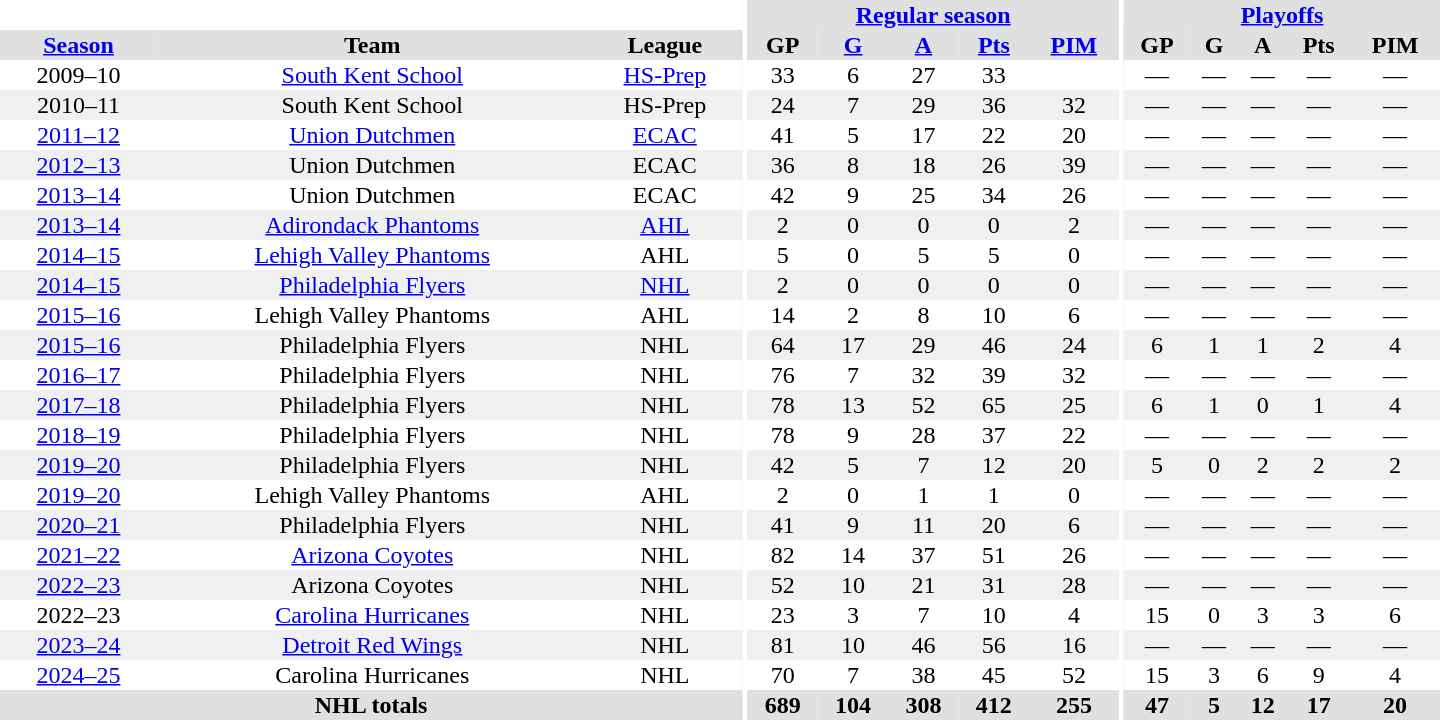<table border="0" cellpadding="1" cellspacing="0" style="text-align:center; width:60em">
<tr bgcolor="#e0e0e0">
<th colspan="3" bgcolor="#ffffff"></th>
<th rowspan="99" bgcolor="#ffffff"></th>
<th colspan="5"><a href='#'>Regular season</a></th>
<th rowspan="99" bgcolor="#ffffff"></th>
<th colspan="5"><a href='#'>Playoffs</a></th>
</tr>
<tr bgcolor="#e0e0e0">
<th><a href='#'>Season</a></th>
<th>Team</th>
<th>League</th>
<th>GP</th>
<th><a href='#'>G</a></th>
<th><a href='#'>A</a></th>
<th><a href='#'>Pts</a></th>
<th><a href='#'>PIM</a></th>
<th>GP</th>
<th>G</th>
<th>A</th>
<th>Pts</th>
<th>PIM</th>
</tr>
<tr>
<td>2009–10</td>
<td><a href='#'>South Kent School</a></td>
<td><a href='#'>HS-Prep</a></td>
<td>33</td>
<td>6</td>
<td>27</td>
<td>33</td>
<td></td>
<td>—</td>
<td>—</td>
<td>—</td>
<td>—</td>
<td>—</td>
</tr>
<tr bgcolor="#f0f0f0">
<td>2010–11</td>
<td>South Kent School</td>
<td>HS-Prep</td>
<td>24</td>
<td>7</td>
<td>29</td>
<td>36</td>
<td>32</td>
<td>—</td>
<td>—</td>
<td>—</td>
<td>—</td>
<td>—</td>
</tr>
<tr>
<td><a href='#'>2011–12</a></td>
<td><a href='#'>Union Dutchmen</a></td>
<td><a href='#'>ECAC</a></td>
<td>41</td>
<td>5</td>
<td>17</td>
<td>22</td>
<td>20</td>
<td>—</td>
<td>—</td>
<td>—</td>
<td>—</td>
<td>—</td>
</tr>
<tr bgcolor="#f0f0f0">
<td><a href='#'>2012–13</a></td>
<td>Union Dutchmen</td>
<td>ECAC</td>
<td>36</td>
<td>8</td>
<td>18</td>
<td>26</td>
<td>39</td>
<td>—</td>
<td>—</td>
<td>—</td>
<td>—</td>
<td>—</td>
</tr>
<tr>
<td><a href='#'>2013–14</a></td>
<td>Union Dutchmen</td>
<td>ECAC</td>
<td>42</td>
<td>9</td>
<td>25</td>
<td>34</td>
<td>26</td>
<td>—</td>
<td>—</td>
<td>—</td>
<td>—</td>
<td>—</td>
</tr>
<tr bgcolor="#f0f0f0">
<td><a href='#'>2013–14</a></td>
<td><a href='#'>Adirondack Phantoms</a></td>
<td><a href='#'>AHL</a></td>
<td>2</td>
<td>0</td>
<td>0</td>
<td>0</td>
<td>2</td>
<td>—</td>
<td>—</td>
<td>—</td>
<td>—</td>
<td>—</td>
</tr>
<tr>
<td><a href='#'>2014–15</a></td>
<td><a href='#'>Lehigh Valley Phantoms</a></td>
<td>AHL</td>
<td>5</td>
<td>0</td>
<td>5</td>
<td>5</td>
<td>0</td>
<td>—</td>
<td>—</td>
<td>—</td>
<td>—</td>
<td>—</td>
</tr>
<tr bgcolor="#f0f0f0">
<td><a href='#'>2014–15</a></td>
<td><a href='#'>Philadelphia Flyers</a></td>
<td><a href='#'>NHL</a></td>
<td>2</td>
<td>0</td>
<td>0</td>
<td>0</td>
<td>0</td>
<td>—</td>
<td>—</td>
<td>—</td>
<td>—</td>
<td>—</td>
</tr>
<tr>
<td><a href='#'>2015–16</a></td>
<td>Lehigh Valley Phantoms</td>
<td>AHL</td>
<td>14</td>
<td>2</td>
<td>8</td>
<td>10</td>
<td>6</td>
<td>—</td>
<td>—</td>
<td>—</td>
<td>—</td>
<td>—</td>
</tr>
<tr bgcolor="#f0f0f0">
<td><a href='#'>2015–16</a></td>
<td>Philadelphia Flyers</td>
<td>NHL</td>
<td>64</td>
<td>17</td>
<td>29</td>
<td>46</td>
<td>24</td>
<td>6</td>
<td>1</td>
<td>1</td>
<td>2</td>
<td>4</td>
</tr>
<tr>
<td><a href='#'>2016–17</a></td>
<td>Philadelphia Flyers</td>
<td>NHL</td>
<td>76</td>
<td>7</td>
<td>32</td>
<td>39</td>
<td>32</td>
<td>—</td>
<td>—</td>
<td>—</td>
<td>—</td>
<td>—</td>
</tr>
<tr bgcolor="#f0f0f0">
<td><a href='#'>2017–18</a></td>
<td>Philadelphia Flyers</td>
<td>NHL</td>
<td>78</td>
<td>13</td>
<td>52</td>
<td>65</td>
<td>25</td>
<td>6</td>
<td>1</td>
<td>0</td>
<td>1</td>
<td>4</td>
</tr>
<tr>
<td><a href='#'>2018–19</a></td>
<td>Philadelphia Flyers</td>
<td>NHL</td>
<td>78</td>
<td>9</td>
<td>28</td>
<td>37</td>
<td>22</td>
<td>—</td>
<td>—</td>
<td>—</td>
<td>—</td>
<td>—</td>
</tr>
<tr bgcolor="#f0f0f0">
<td><a href='#'>2019–20</a></td>
<td>Philadelphia Flyers</td>
<td>NHL</td>
<td>42</td>
<td>5</td>
<td>7</td>
<td>12</td>
<td>20</td>
<td>5</td>
<td>0</td>
<td>2</td>
<td>2</td>
<td>2</td>
</tr>
<tr>
<td><a href='#'>2019–20</a></td>
<td>Lehigh Valley Phantoms</td>
<td>AHL</td>
<td>2</td>
<td>0</td>
<td>1</td>
<td>1</td>
<td>0</td>
<td>—</td>
<td>—</td>
<td>—</td>
<td>—</td>
<td>—</td>
</tr>
<tr bgcolor="#f0f0f0">
<td><a href='#'>2020–21</a></td>
<td>Philadelphia Flyers</td>
<td>NHL</td>
<td>41</td>
<td>9</td>
<td>11</td>
<td>20</td>
<td>6</td>
<td>—</td>
<td>—</td>
<td>—</td>
<td>—</td>
<td>—</td>
</tr>
<tr>
<td><a href='#'>2021–22</a></td>
<td><a href='#'>Arizona Coyotes</a></td>
<td>NHL</td>
<td>82</td>
<td>14</td>
<td>37</td>
<td>51</td>
<td>26</td>
<td>—</td>
<td>—</td>
<td>—</td>
<td>—</td>
<td>—</td>
</tr>
<tr bgcolor="#f0f0f0">
<td><a href='#'>2022–23</a></td>
<td>Arizona Coyotes</td>
<td>NHL</td>
<td>52</td>
<td>10</td>
<td>21</td>
<td>31</td>
<td>28</td>
<td>—</td>
<td>—</td>
<td>—</td>
<td>—</td>
<td>—</td>
</tr>
<tr>
<td>2022–23</td>
<td><a href='#'>Carolina Hurricanes</a></td>
<td>NHL</td>
<td>23</td>
<td>3</td>
<td>7</td>
<td>10</td>
<td>4</td>
<td>15</td>
<td>0</td>
<td>3</td>
<td>3</td>
<td>6</td>
</tr>
<tr bgcolor="#f0f0f0">
<td><a href='#'>2023–24</a></td>
<td><a href='#'>Detroit Red Wings</a></td>
<td>NHL</td>
<td>81</td>
<td>10</td>
<td>46</td>
<td>56</td>
<td>16</td>
<td>—</td>
<td>—</td>
<td>—</td>
<td>—</td>
<td>—</td>
</tr>
<tr>
<td><a href='#'>2024–25</a></td>
<td>Carolina Hurricanes</td>
<td>NHL</td>
<td>70</td>
<td>7</td>
<td>38</td>
<td>45</td>
<td>52</td>
<td>15</td>
<td>3</td>
<td>6</td>
<td>9</td>
<td>4<br></td>
</tr>
<tr bgcolor="#e0e0e0">
<th colspan="3">NHL totals</th>
<th>689</th>
<th>104</th>
<th>308</th>
<th>412</th>
<th>255</th>
<th>47</th>
<th>5</th>
<th>12</th>
<th>17</th>
<th>20</th>
</tr>
</table>
